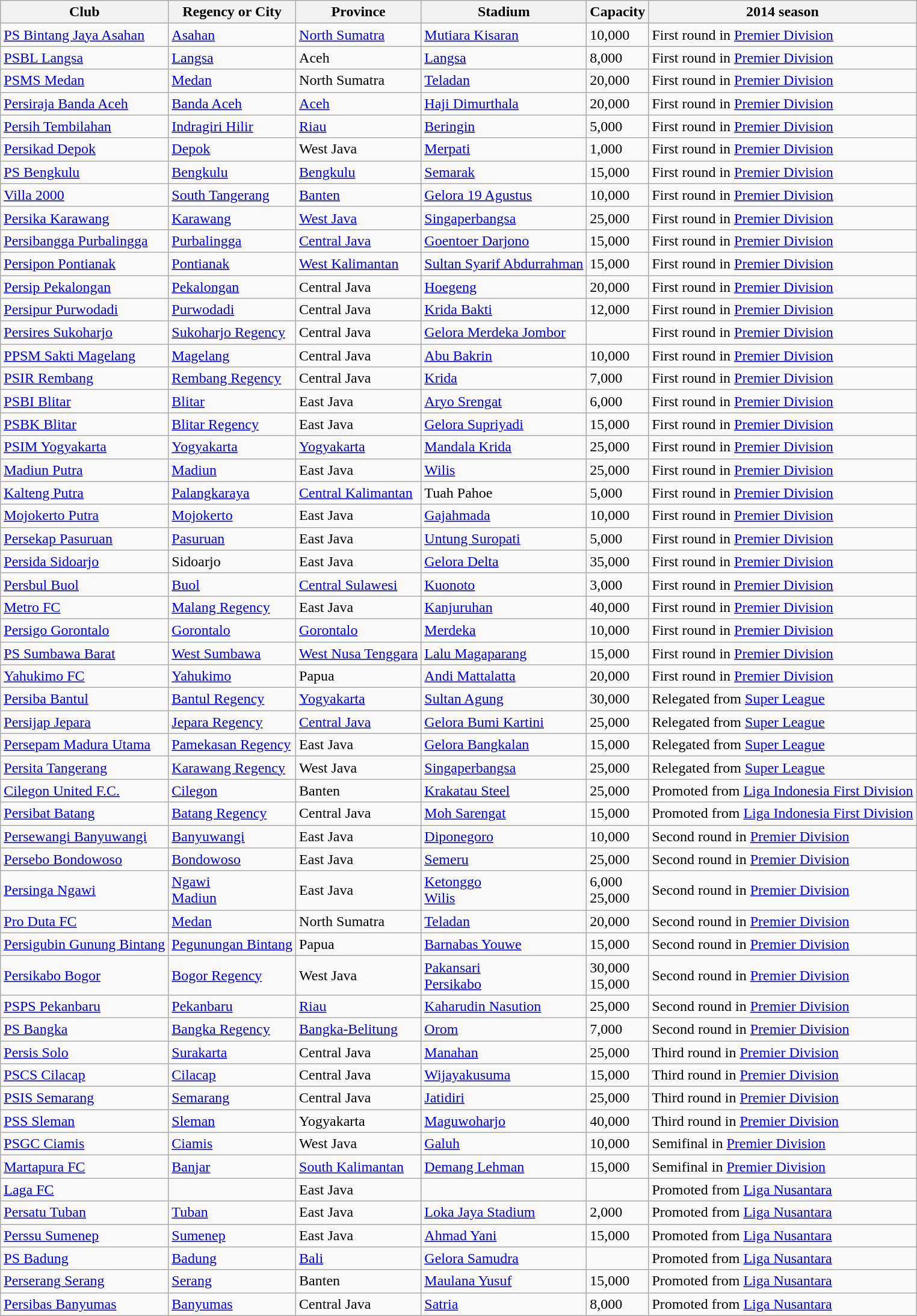<table class="wikitable sortable">
<tr>
<th>Club</th>
<th>Regency or City</th>
<th>Province</th>
<th>Stadium</th>
<th>Capacity</th>
<th>2014 season</th>
</tr>
<tr>
<td><a href='#'>PS Bintang Jaya Asahan</a></td>
<td><a href='#'>Asahan</a></td>
<td><a href='#'>North Sumatra</a></td>
<td><a href='#'>Mutiara Kisaran</a></td>
<td>10,000</td>
<td>First round in <a href='#'>Premier Division</a></td>
</tr>
<tr>
<td><a href='#'>PSBL Langsa</a></td>
<td><a href='#'>Langsa</a></td>
<td>Aceh</td>
<td><a href='#'>Langsa</a></td>
<td>8,000</td>
<td>First round in <a href='#'>Premier Division</a></td>
</tr>
<tr>
<td><a href='#'>PSMS Medan</a></td>
<td><a href='#'>Medan</a></td>
<td>North Sumatra</td>
<td><a href='#'>Teladan</a></td>
<td>20,000</td>
<td>First round in <a href='#'>Premier Division</a></td>
</tr>
<tr>
<td><a href='#'>Persiraja Banda Aceh</a></td>
<td><a href='#'>Banda Aceh</a></td>
<td><a href='#'>Aceh</a></td>
<td><a href='#'>Haji Dimurthala</a></td>
<td>20,000</td>
<td>First round in <a href='#'>Premier Division</a></td>
</tr>
<tr>
<td><a href='#'>Persih Tembilahan</a></td>
<td><a href='#'>Indragiri Hilir</a></td>
<td><a href='#'>Riau</a></td>
<td><a href='#'>Beringin</a></td>
<td>5,000</td>
<td>First round in <a href='#'>Premier Division</a></td>
</tr>
<tr>
<td><a href='#'>Persikad Depok</a></td>
<td><a href='#'>Depok</a></td>
<td>West Java</td>
<td><a href='#'>Merpati</a></td>
<td>1,000</td>
<td>First round in <a href='#'>Premier Division</a></td>
</tr>
<tr>
<td><a href='#'>PS Bengkulu</a></td>
<td><a href='#'>Bengkulu</a></td>
<td><a href='#'>Bengkulu</a></td>
<td><a href='#'>Semarak</a></td>
<td>15,000</td>
<td>First round in <a href='#'>Premier Division</a></td>
</tr>
<tr>
<td><a href='#'>Villa 2000</a></td>
<td><a href='#'>South Tangerang</a></td>
<td><a href='#'>Banten</a></td>
<td><a href='#'>Gelora 19 Agustus</a></td>
<td>10,000</td>
<td>First round in <a href='#'>Premier Division</a></td>
</tr>
<tr>
<td><a href='#'>Persika Karawang</a></td>
<td><a href='#'>Karawang</a></td>
<td><a href='#'>West Java</a></td>
<td><a href='#'>Singaperbangsa</a></td>
<td>25,000</td>
<td>First round in <a href='#'>Premier Division</a></td>
</tr>
<tr>
<td><a href='#'>Persibangga Purbalingga</a></td>
<td><a href='#'>Purbalingga</a></td>
<td><a href='#'>Central Java</a></td>
<td><a href='#'>Goentoer Darjono</a></td>
<td>15,000</td>
<td>First round in <a href='#'>Premier Division</a></td>
</tr>
<tr>
<td><a href='#'>Persipon Pontianak</a></td>
<td><a href='#'>Pontianak</a></td>
<td><a href='#'>West Kalimantan</a></td>
<td><a href='#'>Sultan Syarif Abdurrahman</a></td>
<td>15,000</td>
<td>First round in <a href='#'>Premier Division</a></td>
</tr>
<tr>
<td><a href='#'>Persip Pekalongan</a></td>
<td><a href='#'>Pekalongan</a></td>
<td>Central Java</td>
<td><a href='#'>Hoegeng</a></td>
<td>20,000</td>
<td>First round in <a href='#'>Premier Division</a></td>
</tr>
<tr>
<td><a href='#'>Persipur Purwodadi</a></td>
<td><a href='#'>Purwodadi</a></td>
<td>Central Java</td>
<td><a href='#'>Krida Bakti</a></td>
<td>12,000</td>
<td>First round in <a href='#'>Premier Division</a></td>
</tr>
<tr>
<td><a href='#'>Persires Sukoharjo</a></td>
<td><a href='#'>Sukoharjo Regency</a></td>
<td>Central Java</td>
<td><a href='#'>Gelora Merdeka Jombor</a></td>
<td></td>
<td>First round in <a href='#'>Premier Division</a></td>
</tr>
<tr>
<td><a href='#'>PPSM Sakti Magelang</a></td>
<td><a href='#'>Magelang</a></td>
<td>Central Java</td>
<td><a href='#'>Abu Bakrin</a></td>
<td>10,000</td>
<td>First round in <a href='#'>Premier Division</a></td>
</tr>
<tr>
<td><a href='#'>PSIR Rembang</a></td>
<td><a href='#'>Rembang Regency</a></td>
<td>Central Java</td>
<td><a href='#'>Krida</a></td>
<td>7,000</td>
<td>First round in <a href='#'>Premier Division</a></td>
</tr>
<tr>
<td><a href='#'>PSBI Blitar</a></td>
<td><a href='#'>Blitar</a></td>
<td>East Java</td>
<td><a href='#'>Aryo Srengat</a></td>
<td>6,000</td>
<td>First round in <a href='#'>Premier Division</a></td>
</tr>
<tr>
<td><a href='#'>PSBK Blitar</a></td>
<td><a href='#'>Blitar Regency</a></td>
<td>East Java</td>
<td><a href='#'>Gelora Supriyadi</a></td>
<td>15,000</td>
<td>First round in <a href='#'>Premier Division</a></td>
</tr>
<tr>
<td><a href='#'>PSIM Yogyakarta</a></td>
<td><a href='#'>Yogyakarta</a></td>
<td><a href='#'>Yogyakarta</a></td>
<td><a href='#'>Mandala Krida</a></td>
<td>25,000</td>
<td>First round in <a href='#'>Premier Division</a></td>
</tr>
<tr>
<td><a href='#'>Madiun Putra</a></td>
<td><a href='#'>Madiun</a></td>
<td>East Java</td>
<td><a href='#'>Wilis</a></td>
<td>25,000</td>
<td>First round in <a href='#'>Premier Division</a></td>
</tr>
<tr>
<td><a href='#'>Kalteng Putra</a></td>
<td><a href='#'>Palangkaraya</a></td>
<td><a href='#'>Central Kalimantan</a></td>
<td>Tuah Pahoe</td>
<td>5,000</td>
<td>First round in <a href='#'>Premier Division</a></td>
</tr>
<tr>
<td><a href='#'>Mojokerto Putra</a></td>
<td><a href='#'>Mojokerto</a></td>
<td>East Java</td>
<td><a href='#'>Gajahmada</a></td>
<td>10,000</td>
<td>First round in <a href='#'>Premier Division</a></td>
</tr>
<tr>
<td><a href='#'>Persekap Pasuruan</a></td>
<td><a href='#'>Pasuruan</a></td>
<td>East Java</td>
<td><a href='#'>Untung Suropati</a></td>
<td>5,000</td>
<td>First round in <a href='#'>Premier Division</a></td>
</tr>
<tr>
<td><a href='#'>Persida Sidoarjo</a></td>
<td>Sidoarjo</td>
<td>East Java</td>
<td><a href='#'>Gelora Delta</a></td>
<td>35,000</td>
<td>First round in <a href='#'>Premier Division</a></td>
</tr>
<tr>
<td><a href='#'>Persbul Buol</a></td>
<td><a href='#'>Buol</a></td>
<td><a href='#'>Central Sulawesi</a></td>
<td><a href='#'>Kuonoto</a></td>
<td>3,000</td>
<td>First round in <a href='#'>Premier Division</a></td>
</tr>
<tr>
<td><a href='#'>Metro FC</a></td>
<td><a href='#'>Malang Regency</a></td>
<td>East Java</td>
<td><a href='#'>Kanjuruhan</a></td>
<td>40,000</td>
<td>First round in <a href='#'>Premier Division</a></td>
</tr>
<tr>
<td><a href='#'>Persigo Gorontalo</a></td>
<td><a href='#'>Gorontalo</a></td>
<td><a href='#'>Gorontalo</a></td>
<td><a href='#'>Merdeka</a></td>
<td>10,000</td>
<td>First round in <a href='#'>Premier Division</a></td>
</tr>
<tr>
<td><a href='#'>PS Sumbawa Barat</a></td>
<td><a href='#'>West Sumbawa</a></td>
<td><a href='#'>West Nusa Tenggara</a></td>
<td><a href='#'>Lalu Magaparang</a></td>
<td>15,000</td>
<td>First round in <a href='#'>Premier Division</a></td>
</tr>
<tr>
<td><a href='#'>Yahukimo FC</a></td>
<td><a href='#'>Yahukimo</a></td>
<td>Papua</td>
<td><a href='#'>Andi Mattalatta</a></td>
<td>20,000</td>
<td>First round in <a href='#'>Premier Division</a></td>
</tr>
<tr>
<td><a href='#'>Persiba Bantul</a></td>
<td><a href='#'>Bantul Regency</a></td>
<td><a href='#'>Yogyakarta</a></td>
<td><a href='#'>Sultan Agung</a></td>
<td>30,000</td>
<td>Relegated from <a href='#'>Super League</a></td>
</tr>
<tr>
<td><a href='#'>Persijap Jepara</a></td>
<td><a href='#'>Jepara Regency</a></td>
<td><a href='#'>Central Java</a></td>
<td><a href='#'>Gelora Bumi Kartini</a></td>
<td>25,000</td>
<td>Relegated from <a href='#'>Super League</a></td>
</tr>
<tr>
<td><a href='#'>Persepam Madura Utama</a></td>
<td><a href='#'>Pamekasan Regency</a></td>
<td>East Java</td>
<td><a href='#'>Gelora Bangkalan</a></td>
<td>15,000</td>
<td>Relegated from <a href='#'>Super League</a></td>
</tr>
<tr>
<td><a href='#'>Persita Tangerang</a></td>
<td><a href='#'>Karawang Regency</a></td>
<td>West Java</td>
<td><a href='#'>Singaperbangsa</a></td>
<td>25,000</td>
<td>Relegated from <a href='#'>Super League</a></td>
</tr>
<tr>
<td><a href='#'>Cilegon United F.C.</a></td>
<td><a href='#'>Cilegon</a></td>
<td>Banten</td>
<td><a href='#'>Krakatau Steel</a></td>
<td>25,000</td>
<td>Promoted from <a href='#'>Liga Indonesia First Division</a></td>
</tr>
<tr>
<td><a href='#'>Persibat Batang</a></td>
<td><a href='#'>Batang Regency</a></td>
<td>Central Java</td>
<td><a href='#'>Moh Sarengat</a></td>
<td>15,000</td>
<td>Promoted from <a href='#'>Liga Indonesia First Division</a></td>
</tr>
<tr>
<td><a href='#'>Persewangi Banyuwangi</a></td>
<td><a href='#'>Banyuwangi</a></td>
<td>East Java</td>
<td><a href='#'>Diponegoro</a></td>
<td>10,000</td>
<td>Second round in <a href='#'>Premier Division</a></td>
</tr>
<tr>
<td><a href='#'>Persebo Bondowoso</a></td>
<td><a href='#'>Bondowoso</a></td>
<td>East Java</td>
<td><a href='#'>Semeru</a></td>
<td>25,000</td>
<td>Second round in <a href='#'>Premier Division</a></td>
</tr>
<tr>
<td><a href='#'>Persinga Ngawi</a></td>
<td><a href='#'>Ngawi</a><br><a href='#'>Madiun</a></td>
<td>East Java</td>
<td><a href='#'>Ketonggo</a><br><a href='#'>Wilis</a></td>
<td>6,000<br>25,000</td>
<td>Second round in <a href='#'>Premier Division</a></td>
</tr>
<tr>
<td><a href='#'>Pro Duta FC</a></td>
<td><a href='#'>Medan</a></td>
<td>North Sumatra</td>
<td><a href='#'>Teladan</a></td>
<td>20,000</td>
<td>Second round in <a href='#'>Premier Division</a></td>
</tr>
<tr>
<td><a href='#'>Persigubin Gunung Bintang</a></td>
<td><a href='#'>Pegunungan Bintang</a></td>
<td>Papua</td>
<td><a href='#'>Barnabas Youwe</a></td>
<td>15,000</td>
<td>Second round in <a href='#'>Premier Division</a></td>
</tr>
<tr>
<td><a href='#'>Persikabo Bogor</a></td>
<td><a href='#'>Bogor Regency</a></td>
<td>West Java</td>
<td><a href='#'>Pakansari</a><br><a href='#'>Persikabo</a></td>
<td>30,000<br>15,000</td>
<td>Second round in <a href='#'>Premier Division</a></td>
</tr>
<tr>
<td><a href='#'>PSPS Pekanbaru</a></td>
<td><a href='#'>Pekanbaru</a></td>
<td><a href='#'>Riau</a></td>
<td><a href='#'>Kaharudin Nasution</a></td>
<td>25,000</td>
<td>Second round in <a href='#'>Premier Division</a></td>
</tr>
<tr>
<td><a href='#'>PS Bangka</a></td>
<td><a href='#'>Bangka Regency</a></td>
<td><a href='#'>Bangka-Belitung</a></td>
<td><a href='#'>Orom</a></td>
<td>7,000</td>
<td>Second round in <a href='#'>Premier Division</a></td>
</tr>
<tr>
<td><a href='#'>Persis Solo</a></td>
<td><a href='#'>Surakarta</a></td>
<td>Central Java</td>
<td><a href='#'>Manahan</a></td>
<td>25,000</td>
<td>Third round in <a href='#'>Premier Division</a></td>
</tr>
<tr>
<td><a href='#'>PSCS Cilacap</a></td>
<td><a href='#'>Cilacap</a></td>
<td>Central Java</td>
<td><a href='#'>Wijayakusuma</a></td>
<td>15,000</td>
<td>Third round in <a href='#'>Premier Division</a></td>
</tr>
<tr>
<td><a href='#'>PSIS Semarang</a></td>
<td><a href='#'>Semarang</a></td>
<td>Central Java</td>
<td><a href='#'>Jatidiri</a></td>
<td>25,000</td>
<td>Third round in <a href='#'>Premier Division</a></td>
</tr>
<tr>
<td><a href='#'>PSS Sleman</a></td>
<td><a href='#'>Sleman</a></td>
<td>Yogyakarta</td>
<td><a href='#'>Maguwoharjo</a></td>
<td>40,000</td>
<td>Third round in <a href='#'>Premier Division</a></td>
</tr>
<tr>
<td><a href='#'>PSGC Ciamis</a></td>
<td><a href='#'>Ciamis</a></td>
<td>West Java</td>
<td><a href='#'>Galuh</a></td>
<td>10,000</td>
<td>Semifinal in <a href='#'>Premier Division</a></td>
</tr>
<tr>
<td><a href='#'>Martapura FC</a></td>
<td><a href='#'>Banjar</a></td>
<td><a href='#'>South Kalimantan</a></td>
<td><a href='#'>Demang Lehman</a></td>
<td>15,000</td>
<td>Semifinal in <a href='#'>Premier Division</a></td>
</tr>
<tr>
<td><a href='#'>Laga FC</a></td>
<td></td>
<td>East Java</td>
<td></td>
<td></td>
<td>Promoted from <a href='#'>Liga Nusantara</a></td>
</tr>
<tr>
<td><a href='#'>Persatu Tuban</a></td>
<td><a href='#'>Tuban</a></td>
<td>East Java</td>
<td><a href='#'>Loka Jaya Stadium</a></td>
<td>2,000</td>
<td>Promoted from <a href='#'>Liga Nusantara</a></td>
</tr>
<tr>
<td><a href='#'>Perssu Sumenep</a></td>
<td><a href='#'>Sumenep</a></td>
<td>East Java</td>
<td><a href='#'>Ahmad Yani</a></td>
<td>15,000</td>
<td>Promoted from <a href='#'>Liga Nusantara</a></td>
</tr>
<tr>
<td><a href='#'>PS Badung</a></td>
<td><a href='#'>Badung</a></td>
<td><a href='#'>Bali</a></td>
<td><a href='#'>Gelora Samudra</a></td>
<td></td>
<td>Promoted from <a href='#'>Liga Nusantara</a></td>
</tr>
<tr>
<td><a href='#'>Perserang Serang</a></td>
<td><a href='#'>Serang</a></td>
<td>Banten</td>
<td><a href='#'>Maulana Yusuf</a></td>
<td>15,000</td>
<td>Promoted from <a href='#'>Liga Nusantara</a></td>
</tr>
<tr>
<td><a href='#'>Persibas Banyumas</a></td>
<td><a href='#'>Banyumas</a></td>
<td>Central Java</td>
<td><a href='#'>Satria</a></td>
<td>8,000</td>
<td>Promoted from <a href='#'>Liga Nusantara</a></td>
</tr>
</table>
